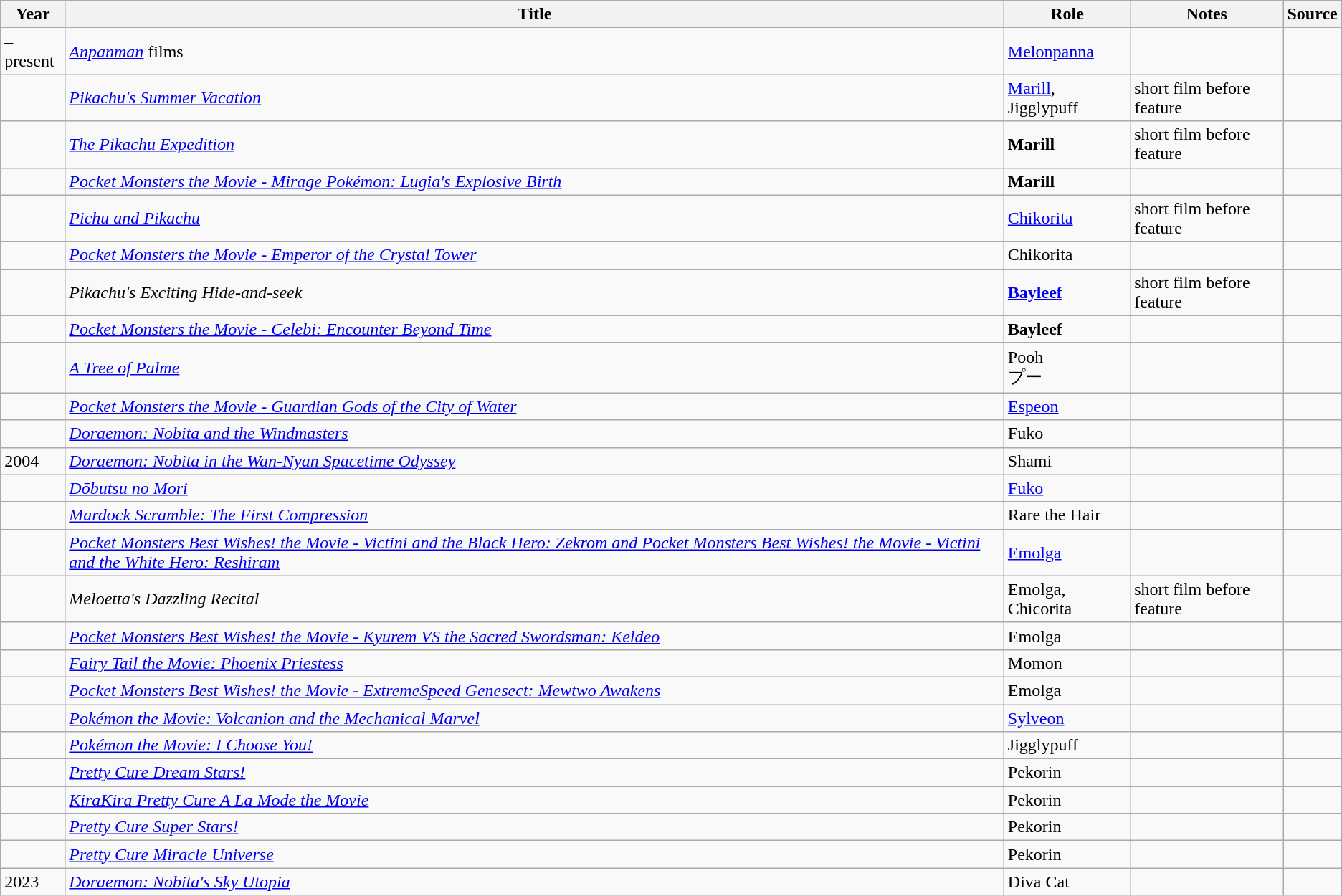<table class="wikitable sortable plainrowheaders">
<tr>
<th>Year</th>
<th>Title</th>
<th>Role</th>
<th class="unsortable">Notes</th>
<th class="unsortable">Source</th>
</tr>
<tr>
<td>–present</td>
<td><em><a href='#'>Anpanman</a></em> films</td>
<td><a href='#'>Melonpanna</a></td>
<td></td>
<td></td>
</tr>
<tr>
<td></td>
<td><em><a href='#'>Pikachu's Summer Vacation</a></em></td>
<td><a href='#'>Marill</a>, Jigglypuff</td>
<td>short film before feature</td>
<td></td>
</tr>
<tr>
<td></td>
<td><em><a href='#'>The Pikachu Expedition</a></em></td>
<td><strong>Marill</strong></td>
<td>short film before feature</td>
<td></td>
</tr>
<tr>
<td></td>
<td><em><a href='#'>Pocket Monsters the Movie - Mirage Pokémon: Lugia's Explosive Birth</a></em></td>
<td><strong>Marill</strong></td>
<td></td>
<td></td>
</tr>
<tr>
<td></td>
<td><em><a href='#'>Pichu and Pikachu</a></em></td>
<td><a href='#'>Chikorita</a></td>
<td>short film before feature</td>
<td></td>
</tr>
<tr>
<td></td>
<td><em><a href='#'>Pocket Monsters the Movie - Emperor of the Crystal Tower</a></em></td>
<td>Chikorita</td>
<td></td>
<td></td>
</tr>
<tr>
<td></td>
<td><em>Pikachu's Exciting Hide-and-seek</em></td>
<td><strong><a href='#'>Bayleef</a></strong></td>
<td>short film before feature</td>
<td></td>
</tr>
<tr>
<td></td>
<td><em><a href='#'>Pocket Monsters the Movie - Celebi: Encounter Beyond Time</a></em></td>
<td><strong>Bayleef</strong></td>
<td></td>
<td></td>
</tr>
<tr>
<td></td>
<td><em><a href='#'>A Tree of Palme</a></em></td>
<td>Pooh<br>プー</td>
<td></td>
<td></td>
</tr>
<tr>
<td></td>
<td><em><a href='#'>Pocket Monsters the Movie - Guardian Gods of the City of Water</a></em></td>
<td><a href='#'>Espeon</a></td>
<td></td>
<td></td>
</tr>
<tr>
<td></td>
<td><em><a href='#'>Doraemon: Nobita and the Windmasters</a></em></td>
<td>Fuko</td>
<td></td>
<td></td>
</tr>
<tr>
<td>2004</td>
<td><em><a href='#'>Doraemon: Nobita in the Wan-Nyan Spacetime Odyssey</a></em></td>
<td>Shami</td>
<td></td>
<td></td>
</tr>
<tr>
<td></td>
<td><em><a href='#'>Dōbutsu no Mori</a></em></td>
<td><a href='#'>Fuko</a></td>
<td></td>
<td></td>
</tr>
<tr>
<td></td>
<td><em> <a href='#'>Mardock Scramble: The First Compression</a></em></td>
<td>Rare the Hair</td>
<td></td>
<td></td>
</tr>
<tr>
<td></td>
<td><em><a href='#'>Pocket Monsters Best Wishes! the Movie - Victini and the Black Hero: Zekrom and Pocket Monsters Best Wishes! the Movie - Victini and the White Hero: Reshiram</a></em></td>
<td><a href='#'>Emolga</a></td>
<td></td>
<td></td>
</tr>
<tr>
<td></td>
<td><em>Meloetta's Dazzling Recital</em></td>
<td>Emolga, Chicorita</td>
<td>short film before feature</td>
<td></td>
</tr>
<tr>
<td></td>
<td><em><a href='#'>Pocket Monsters Best Wishes! the Movie - Kyurem VS the Sacred Swordsman: Keldeo</a></em></td>
<td>Emolga</td>
<td></td>
<td></td>
</tr>
<tr>
<td></td>
<td><em><a href='#'>Fairy Tail the Movie: Phoenix Priestess</a></em></td>
<td>Momon</td>
<td></td>
<td></td>
</tr>
<tr>
<td></td>
<td><em><a href='#'>Pocket Monsters Best Wishes! the Movie - ExtremeSpeed Genesect: Mewtwo Awakens</a></em></td>
<td>Emolga</td>
<td></td>
<td></td>
</tr>
<tr>
<td></td>
<td><em><a href='#'>Pokémon the Movie: Volcanion and the Mechanical Marvel</a></em></td>
<td><a href='#'>Sylveon</a></td>
<td></td>
<td></td>
</tr>
<tr>
<td></td>
<td><em><a href='#'>Pokémon the Movie: I Choose You!</a></em></td>
<td>Jigglypuff</td>
<td></td>
<td></td>
</tr>
<tr>
<td></td>
<td><em><a href='#'>Pretty Cure Dream Stars!</a></em></td>
<td>Pekorin</td>
<td></td>
<td></td>
</tr>
<tr>
<td></td>
<td><em><a href='#'>KiraKira Pretty Cure A La Mode the Movie</a></em></td>
<td>Pekorin</td>
<td></td>
<td></td>
</tr>
<tr>
<td></td>
<td><em><a href='#'>Pretty Cure Super Stars!</a></em></td>
<td>Pekorin</td>
<td></td>
<td></td>
</tr>
<tr>
<td></td>
<td><em><a href='#'>Pretty Cure Miracle Universe</a></em></td>
<td>Pekorin</td>
<td></td>
<td></td>
</tr>
<tr>
<td>2023</td>
<td><em><a href='#'>Doraemon: Nobita's Sky Utopia</a></em></td>
<td>Diva Cat</td>
<td></td>
<td></td>
</tr>
</table>
